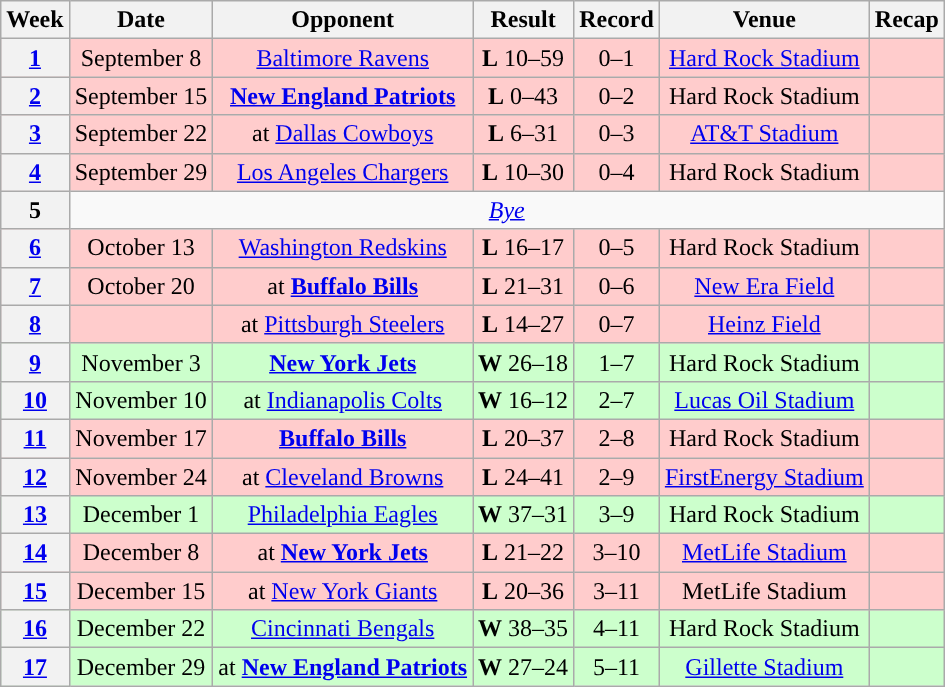<table class="wikitable" style="text-align:center">
<tr>
<th>Week</th>
<th>Date</th>
<th>Opponent</th>
<th>Result</th>
<th>Record</th>
<th>Venue</th>
<th>Recap</th>
</tr>
<tr style="background:#fcc">
<th><a href='#'>1</a></th>
<td>September 8</td>
<td><a href='#'>Baltimore Ravens</a></td>
<td><strong>L</strong> 10–59</td>
<td>0–1</td>
<td><a href='#'>Hard Rock Stadium</a></td>
<td></td>
</tr>
<tr style="background:#fcc">
<th><a href='#'>2</a></th>
<td>September 15</td>
<td><strong><a href='#'>New England Patriots</a></strong></td>
<td><strong>L</strong> 0–43</td>
<td>0–2</td>
<td>Hard Rock Stadium</td>
<td></td>
</tr>
<tr style="background:#fcc">
<th><a href='#'>3</a></th>
<td>September 22</td>
<td>at <a href='#'>Dallas Cowboys</a></td>
<td><strong>L</strong> 6–31</td>
<td>0–3</td>
<td><a href='#'>AT&T Stadium</a></td>
<td></td>
</tr>
<tr style="background:#fcc">
<th><a href='#'>4</a></th>
<td>September 29</td>
<td><a href='#'>Los Angeles Chargers</a></td>
<td><strong>L</strong> 10–30</td>
<td>0–4</td>
<td>Hard Rock Stadium</td>
<td></td>
</tr>
<tr>
<th>5</th>
<td colspan="6"><em><a href='#'>Bye</a></em></td>
</tr>
<tr style="background:#fcc">
<th><a href='#'>6</a></th>
<td>October 13</td>
<td><a href='#'>Washington Redskins</a></td>
<td><strong>L</strong> 16–17</td>
<td>0–5</td>
<td>Hard Rock Stadium</td>
<td></td>
</tr>
<tr style="background:#fcc">
<th><a href='#'>7</a></th>
<td>October 20</td>
<td>at <strong><a href='#'>Buffalo Bills</a></strong></td>
<td><strong>L</strong> 21–31</td>
<td>0–6</td>
<td><a href='#'>New Era Field</a></td>
<td></td>
</tr>
<tr style="background:#fcc">
<th><a href='#'>8</a></th>
<td></td>
<td>at <a href='#'>Pittsburgh Steelers</a></td>
<td><strong>L</strong> 14–27</td>
<td>0–7</td>
<td><a href='#'>Heinz Field</a></td>
<td></td>
</tr>
<tr style="background:#cfc">
<th><a href='#'>9</a></th>
<td>November 3</td>
<td><strong><a href='#'>New York Jets</a></strong></td>
<td><strong>W</strong> 26–18</td>
<td>1–7</td>
<td>Hard Rock Stadium</td>
<td></td>
</tr>
<tr style="background:#cfc">
<th><a href='#'>10</a></th>
<td>November 10</td>
<td>at <a href='#'>Indianapolis Colts</a></td>
<td><strong>W</strong> 16–12</td>
<td>2–7</td>
<td><a href='#'>Lucas Oil Stadium</a></td>
<td></td>
</tr>
<tr style="background:#fcc">
<th><a href='#'>11</a></th>
<td>November 17</td>
<td><strong><a href='#'>Buffalo Bills</a></strong></td>
<td><strong>L</strong> 20–37</td>
<td>2–8</td>
<td>Hard Rock Stadium</td>
<td></td>
</tr>
<tr style="background:#fcc">
<th><a href='#'>12</a></th>
<td>November 24</td>
<td>at <a href='#'>Cleveland Browns</a></td>
<td><strong>L</strong> 24–41</td>
<td>2–9</td>
<td><a href='#'>FirstEnergy Stadium</a></td>
<td></td>
</tr>
<tr style="background:#cfc">
<th><a href='#'>13</a></th>
<td>December 1</td>
<td><a href='#'>Philadelphia Eagles</a></td>
<td><strong>W</strong> 37–31</td>
<td>3–9</td>
<td>Hard Rock Stadium</td>
<td></td>
</tr>
<tr style="background:#fcc">
<th><a href='#'>14</a></th>
<td>December 8</td>
<td>at <strong><a href='#'>New York Jets</a></strong></td>
<td><strong>L</strong> 21–22</td>
<td>3–10</td>
<td><a href='#'>MetLife Stadium</a></td>
<td></td>
</tr>
<tr style="background:#fcc">
<th><a href='#'>15</a></th>
<td>December 15</td>
<td>at <a href='#'>New York Giants</a></td>
<td><strong>L</strong> 20–36</td>
<td>3–11</td>
<td>MetLife Stadium</td>
<td></td>
</tr>
<tr style="background:#cfc">
<th><a href='#'>16</a></th>
<td>December 22</td>
<td><a href='#'>Cincinnati Bengals</a></td>
<td><strong>W</strong> 38–35 </td>
<td>4–11</td>
<td>Hard Rock Stadium</td>
<td></td>
</tr>
<tr style="background:#cfc">
<th><a href='#'>17</a></th>
<td>December 29</td>
<td>at <strong><a href='#'>New England Patriots</a></strong></td>
<td><strong>W</strong> 27–24</td>
<td>5–11</td>
<td><a href='#'>Gillette Stadium</a></td>
<td></td>
</tr>
</table>
